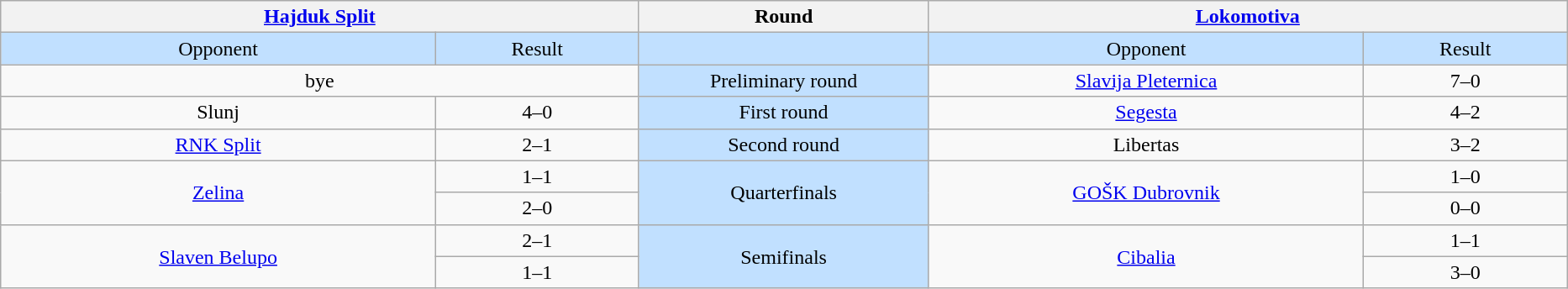<table class="wikitable" style="text-align: center;">
<tr>
<th colspan=2><a href='#'>Hajduk Split</a></th>
<th>Round</th>
<th colspan=2><a href='#'>Lokomotiva</a></th>
</tr>
<tr bgcolor=#c1e0ff>
<td width=15%>Opponent</td>
<td width=7%>Result</td>
<td width=10%></td>
<td width=15%>Opponent</td>
<td width=7%>Result</td>
</tr>
<tr>
<td rowspan=1 colspan=2 align=center>bye</td>
<td rowspan=1 bgcolor=#c1e0ff>Preliminary round</td>
<td rowspan=1 align=center><a href='#'>Slavija Pleternica</a></td>
<td>7–0</td>
</tr>
<tr>
<td rowspan=1 align=center>Slunj</td>
<td>4–0</td>
<td rowspan=1 bgcolor=#c1e0ff>First round</td>
<td rowspan=1 align=center><a href='#'>Segesta</a></td>
<td>4–2</td>
</tr>
<tr>
<td rowspan=1 align=center><a href='#'>RNK Split</a></td>
<td>2–1</td>
<td rowspan=1 bgcolor=#c1e0ff>Second round</td>
<td rowspan=1 align=center>Libertas</td>
<td>3–2</td>
</tr>
<tr>
<td rowspan=2 align=center><a href='#'>Zelina</a></td>
<td>1–1</td>
<td rowspan=2 bgcolor=#c1e0ff>Quarterfinals</td>
<td rowspan=2 align=center><a href='#'>GOŠK Dubrovnik</a></td>
<td>1–0</td>
</tr>
<tr>
<td>2–0</td>
<td>0–0</td>
</tr>
<tr>
<td rowspan=2 align=center><a href='#'>Slaven Belupo</a></td>
<td>2–1</td>
<td rowspan=2 bgcolor=#c1e0ff>Semifinals</td>
<td rowspan=2 align=center><a href='#'>Cibalia</a></td>
<td>1–1</td>
</tr>
<tr>
<td>1–1</td>
<td>3–0</td>
</tr>
</table>
